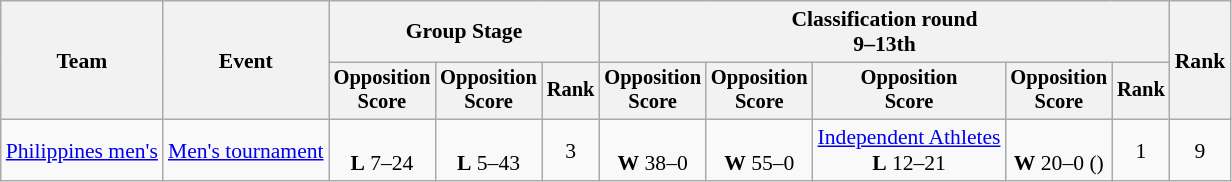<table class="wikitable" style="font-size:90%;text-align:center">
<tr>
<th rowspan=2>Team</th>
<th rowspan=2>Event</th>
<th colspan=3>Group Stage</th>
<th colspan=5>Classification round<br>9–13th</th>
<th rowspan=2>Rank</th>
</tr>
<tr style="font-size:95%">
<th>Opposition<br>Score</th>
<th>Opposition<br>Score</th>
<th>Rank</th>
<th>Opposition<br>Score</th>
<th>Opposition<br>Score</th>
<th>Opposition<br>Score</th>
<th>Opposition<br>Score</th>
<th>Rank</th>
</tr>
<tr>
<td align=left><a href='#'>Philippines men's</a></td>
<td align=left><a href='#'>Men's tournament</a></td>
<td><br><strong>L</strong> 7–24</td>
<td><br><strong>L</strong> 5–43</td>
<td>3</td>
<td><br><strong>W</strong> 38–0</td>
<td><br><strong>W</strong> 55–0</td>
<td> <a href='#'>Independent Athletes</a><br><strong>L</strong> 12–21</td>
<td><br><strong>W</strong> 20–0 ()</td>
<td>1</td>
<td>9</td>
</tr>
</table>
